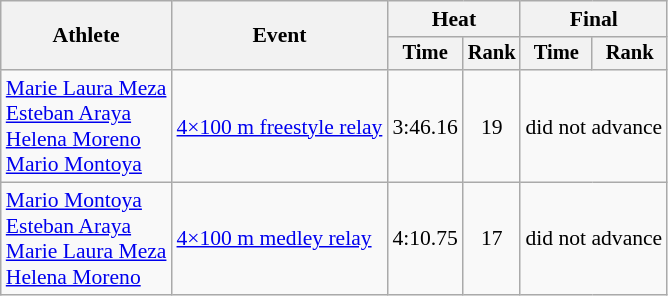<table class=wikitable style="font-size:90%">
<tr>
<th rowspan="2">Athlete</th>
<th rowspan="2">Event</th>
<th colspan="2">Heat</th>
<th colspan="2">Final</th>
</tr>
<tr style="font-size:95%">
<th>Time</th>
<th>Rank</th>
<th>Time</th>
<th>Rank</th>
</tr>
<tr align=center>
<td align=left><a href='#'>Marie Laura Meza</a><br><a href='#'>Esteban Araya</a><br><a href='#'>Helena Moreno</a><br><a href='#'>Mario Montoya</a></td>
<td align=left><a href='#'>4×100 m freestyle relay</a></td>
<td>3:46.16</td>
<td>19</td>
<td colspan=2>did not advance</td>
</tr>
<tr align=center>
<td align=left><a href='#'>Mario Montoya</a><br><a href='#'>Esteban Araya</a><br><a href='#'>Marie Laura Meza</a><br><a href='#'>Helena Moreno</a></td>
<td align=left><a href='#'>4×100 m medley relay</a></td>
<td>4:10.75</td>
<td>17</td>
<td colspan=2>did not advance</td>
</tr>
</table>
